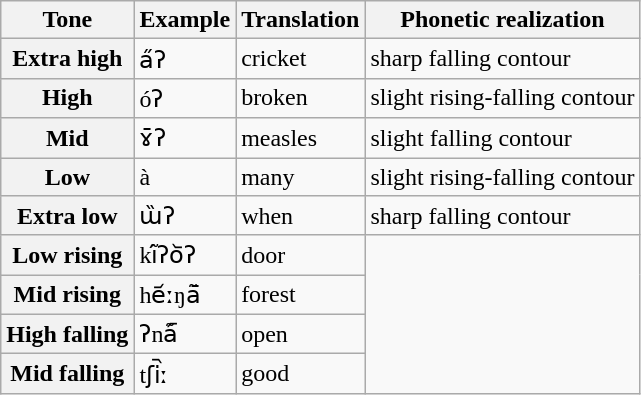<table class="wikitable">
<tr>
<th>Tone</th>
<th>Example</th>
<th>Translation</th>
<th>Phonetic realization</th>
</tr>
<tr>
<th>Extra high</th>
<td>a̋ʔ</td>
<td>cricket</td>
<td>sharp falling contour</td>
</tr>
<tr>
<th>High</th>
<td>óʔ</td>
<td>broken</td>
<td>slight rising-falling contour</td>
</tr>
<tr>
<th>Mid</th>
<td>ɤ̄ʔ</td>
<td>measles</td>
<td>slight falling contour</td>
</tr>
<tr>
<th>Low</th>
<td>à</td>
<td>many</td>
<td>slight rising-falling contour</td>
</tr>
<tr>
<th>Extra low</th>
<td>ɯ̏ʔ</td>
<td>when</td>
<td>sharp falling contour</td>
</tr>
<tr>
<th>Low rising</th>
<td>kĩ́ʔo᷅ʔ</td>
<td>door</td>
</tr>
<tr>
<th>Mid rising</th>
<td>he᷄ːŋã̄</td>
<td>forest</td>
</tr>
<tr>
<th>High falling</th>
<td>ʔnã᷇</td>
<td>open</td>
</tr>
<tr>
<th>Mid falling</th>
<td>tʃi᷆ː</td>
<td>good</td>
</tr>
</table>
